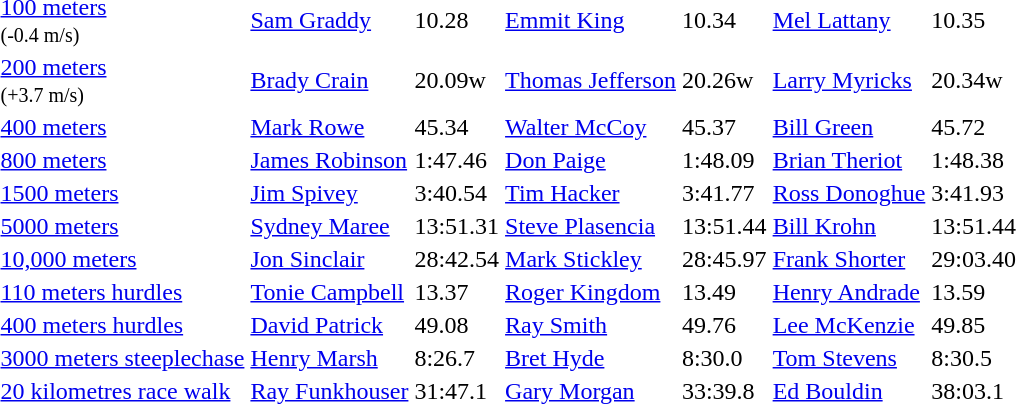<table>
<tr>
<td><a href='#'>100 meters</a> <br><small>(-0.4 m/s)</small></td>
<td><a href='#'>Sam Graddy</a></td>
<td>10.28</td>
<td><a href='#'>Emmit King</a></td>
<td>10.34</td>
<td><a href='#'>Mel Lattany</a></td>
<td>10.35</td>
</tr>
<tr>
<td><a href='#'>200 meters</a> <br><small>(+3.7 m/s)</small></td>
<td><a href='#'>Brady Crain</a></td>
<td>20.09w</td>
<td><a href='#'>Thomas Jefferson</a></td>
<td>20.26w</td>
<td><a href='#'>Larry Myricks</a></td>
<td>20.34w</td>
</tr>
<tr>
<td><a href='#'>400 meters</a></td>
<td><a href='#'>Mark Rowe</a></td>
<td>45.34</td>
<td><a href='#'>Walter McCoy</a></td>
<td>45.37</td>
<td><a href='#'>Bill Green</a></td>
<td>45.72</td>
</tr>
<tr>
<td><a href='#'>800 meters</a></td>
<td><a href='#'>James Robinson</a></td>
<td>1:47.46</td>
<td><a href='#'>Don Paige</a></td>
<td>1:48.09</td>
<td><a href='#'>Brian Theriot</a></td>
<td>1:48.38</td>
</tr>
<tr>
<td><a href='#'>1500 meters</a></td>
<td><a href='#'>Jim Spivey</a></td>
<td>3:40.54</td>
<td><a href='#'>Tim Hacker</a></td>
<td>3:41.77</td>
<td><a href='#'>Ross Donoghue</a></td>
<td>3:41.93</td>
</tr>
<tr>
<td><a href='#'>5000 meters</a></td>
<td><a href='#'>Sydney Maree</a></td>
<td>13:51.31</td>
<td><a href='#'>Steve Plasencia</a></td>
<td>13:51.44</td>
<td><a href='#'>Bill Krohn</a></td>
<td>13:51.44</td>
</tr>
<tr>
<td><a href='#'>10,000 meters</a></td>
<td><a href='#'>Jon Sinclair</a></td>
<td>28:42.54</td>
<td><a href='#'>Mark Stickley</a></td>
<td>28:45.97</td>
<td><a href='#'>Frank Shorter</a></td>
<td>29:03.40</td>
</tr>
<tr>
<td><a href='#'>110 meters hurdles</a></td>
<td><a href='#'>Tonie Campbell</a></td>
<td>13.37</td>
<td><a href='#'>Roger Kingdom</a></td>
<td>13.49</td>
<td><a href='#'>Henry Andrade</a></td>
<td>13.59</td>
</tr>
<tr>
<td><a href='#'>400 meters hurdles</a></td>
<td><a href='#'>David Patrick</a></td>
<td>49.08</td>
<td><a href='#'>Ray Smith</a></td>
<td>49.76</td>
<td><a href='#'>Lee McKenzie</a></td>
<td>49.85</td>
</tr>
<tr>
<td><a href='#'>3000 meters steeplechase</a></td>
<td><a href='#'>Henry Marsh</a></td>
<td>8:26.7</td>
<td><a href='#'>Bret Hyde</a></td>
<td>8:30.0</td>
<td><a href='#'>Tom Stevens</a></td>
<td>8:30.5</td>
</tr>
<tr>
<td><a href='#'>20 kilometres race walk</a></td>
<td><a href='#'>Ray Funkhouser</a></td>
<td>31:47.1</td>
<td><a href='#'>Gary Morgan</a></td>
<td>33:39.8</td>
<td><a href='#'>Ed Bouldin</a></td>
<td>38:03.1</td>
</tr>
</table>
